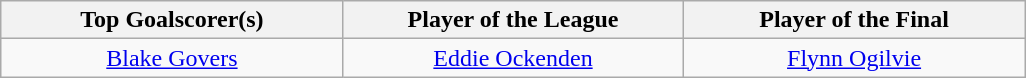<table class=wikitable style="margin:auto; text-align:center">
<tr>
<th style="width: 220px;">Top Goalscorer(s)</th>
<th style="width: 220px;">Player of the League</th>
<th style="width: 220px;">Player of the Final</th>
</tr>
<tr>
<td> <a href='#'>Blake Govers</a></td>
<td> <a href='#'>Eddie Ockenden</a></td>
<td> <a href='#'>Flynn Ogilvie</a></td>
</tr>
</table>
